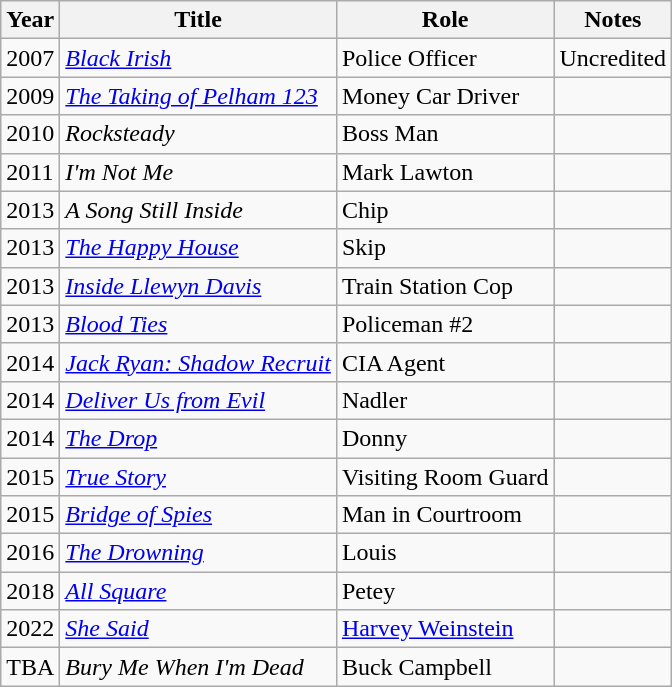<table class="wikitable sortable">
<tr>
<th>Year</th>
<th>Title</th>
<th>Role</th>
<th>Notes</th>
</tr>
<tr>
<td>2007</td>
<td><a href='#'><em>Black Irish</em></a></td>
<td>Police Officer</td>
<td>Uncredited</td>
</tr>
<tr>
<td>2009</td>
<td><a href='#'><em>The Taking of Pelham 123</em></a></td>
<td>Money Car Driver</td>
<td></td>
</tr>
<tr>
<td>2010</td>
<td><em>Rocksteady</em></td>
<td>Boss Man</td>
<td></td>
</tr>
<tr>
<td>2011</td>
<td><em>I'm Not Me</em></td>
<td>Mark Lawton</td>
<td></td>
</tr>
<tr>
<td>2013</td>
<td><em>A Song Still Inside</em></td>
<td>Chip</td>
<td></td>
</tr>
<tr>
<td>2013</td>
<td><em><a href='#'>The Happy House</a></em></td>
<td>Skip</td>
<td></td>
</tr>
<tr>
<td>2013</td>
<td><em><a href='#'>Inside Llewyn Davis</a></em></td>
<td>Train Station Cop</td>
<td></td>
</tr>
<tr>
<td>2013</td>
<td><a href='#'><em>Blood Ties</em></a></td>
<td>Policeman #2</td>
<td></td>
</tr>
<tr>
<td>2014</td>
<td><em><a href='#'>Jack Ryan: Shadow Recruit</a></em></td>
<td>CIA Agent</td>
<td></td>
</tr>
<tr>
<td>2014</td>
<td><a href='#'><em>Deliver Us from Evil</em></a></td>
<td>Nadler</td>
<td></td>
</tr>
<tr>
<td>2014</td>
<td><a href='#'><em>The Drop</em></a></td>
<td>Donny</td>
<td></td>
</tr>
<tr>
<td>2015</td>
<td><a href='#'><em>True Story</em></a></td>
<td>Visiting Room Guard</td>
<td></td>
</tr>
<tr>
<td>2015</td>
<td><a href='#'><em>Bridge of Spies</em></a></td>
<td>Man in Courtroom</td>
<td></td>
</tr>
<tr>
<td>2016</td>
<td><a href='#'><em>The Drowning</em></a></td>
<td>Louis</td>
<td></td>
</tr>
<tr>
<td>2018</td>
<td><em><a href='#'>All Square</a></em></td>
<td>Petey</td>
<td></td>
</tr>
<tr>
<td>2022</td>
<td><a href='#'><em>She Said</em></a></td>
<td><a href='#'>Harvey Weinstein</a></td>
<td></td>
</tr>
<tr>
<td>TBA</td>
<td><em>Bury Me When I'm Dead</em></td>
<td>Buck Campbell</td>
<td></td>
</tr>
</table>
